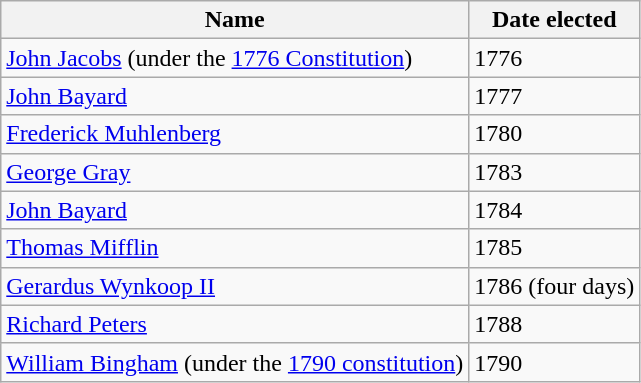<table class="wikitable">
<tr>
<th>Name</th>
<th>Date elected</th>
</tr>
<tr>
<td><a href='#'>John Jacobs</a> (under the <a href='#'>1776 Constitution</a>)</td>
<td>1776</td>
</tr>
<tr>
<td><a href='#'>John Bayard</a></td>
<td>1777</td>
</tr>
<tr>
<td><a href='#'>Frederick Muhlenberg</a></td>
<td>1780</td>
</tr>
<tr>
<td><a href='#'>George Gray</a></td>
<td>1783</td>
</tr>
<tr>
<td><a href='#'>John Bayard</a></td>
<td>1784</td>
</tr>
<tr>
<td><a href='#'>Thomas Mifflin</a></td>
<td>1785</td>
</tr>
<tr>
<td><a href='#'>Gerardus Wynkoop II</a></td>
<td>1786 (four days)</td>
</tr>
<tr>
<td><a href='#'>Richard Peters</a></td>
<td>1788</td>
</tr>
<tr>
<td><a href='#'>William Bingham</a> (under the <a href='#'>1790 constitution</a>)</td>
<td>1790</td>
</tr>
</table>
